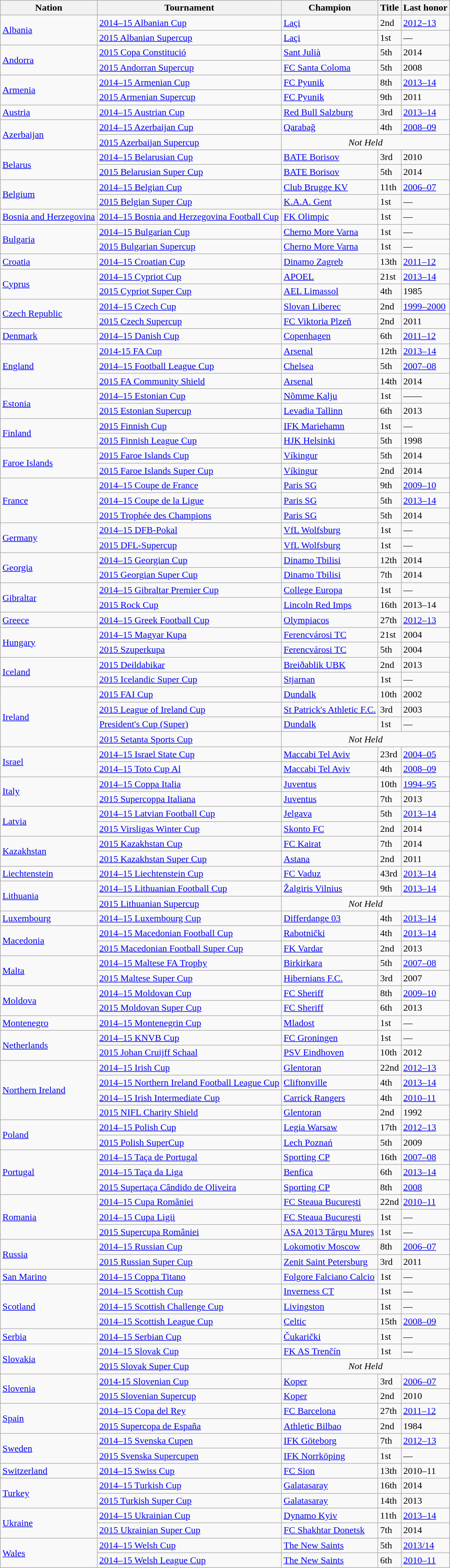<table class="wikitable sortable">
<tr>
<th>Nation</th>
<th>Tournament</th>
<th>Champion</th>
<th data-sort-type="number">Title</th>
<th>Last honor</th>
</tr>
<tr>
<td rowspan=2> <a href='#'>Albania</a></td>
<td><a href='#'>2014–15 Albanian Cup</a></td>
<td><a href='#'>Laçi</a></td>
<td>2nd</td>
<td><a href='#'>2012–13</a></td>
</tr>
<tr>
<td><a href='#'>2015 Albanian Supercup</a></td>
<td><a href='#'>Laçi</a></td>
<td>1st</td>
<td>—</td>
</tr>
<tr>
<td rowspan=2> <a href='#'>Andorra</a></td>
<td><a href='#'>2015 Copa Constitució</a></td>
<td><a href='#'>Sant Julià</a></td>
<td>5th</td>
<td>2014</td>
</tr>
<tr>
<td><a href='#'>2015 Andorran Supercup</a></td>
<td><a href='#'>FC Santa Coloma</a></td>
<td>5th</td>
<td>2008</td>
</tr>
<tr>
<td rowspan=2> <a href='#'>Armenia</a></td>
<td><a href='#'>2014–15 Armenian Cup</a></td>
<td><a href='#'>FC Pyunik</a></td>
<td>8th</td>
<td><a href='#'>2013–14</a></td>
</tr>
<tr>
<td><a href='#'>2015 Armenian Supercup</a></td>
<td><a href='#'>FC Pyunik</a></td>
<td>9th</td>
<td>2011</td>
</tr>
<tr>
<td> <a href='#'>Austria</a></td>
<td><a href='#'>2014–15 Austrian Cup</a></td>
<td><a href='#'>Red Bull Salzburg</a></td>
<td>3rd</td>
<td><a href='#'>2013–14</a></td>
</tr>
<tr>
<td rowspan=2> <a href='#'>Azerbaijan</a></td>
<td><a href='#'>2014–15 Azerbaijan Cup</a></td>
<td><a href='#'>Qarabağ</a></td>
<td>4th</td>
<td><a href='#'>2008–09</a></td>
</tr>
<tr>
<td><a href='#'>2015 Azerbaijan Supercup</a></td>
<td colspan=3 align=center><em>Not Held</em></td>
</tr>
<tr>
<td rowspan=2> <a href='#'>Belarus</a></td>
<td><a href='#'>2014–15 Belarusian Cup</a></td>
<td><a href='#'>BATE Borisov</a></td>
<td>3rd</td>
<td>2010</td>
</tr>
<tr>
<td><a href='#'>2015 Belarusian Super Cup</a></td>
<td><a href='#'>BATE Borisov</a></td>
<td>5th</td>
<td>2014</td>
</tr>
<tr>
<td rowspan=2> <a href='#'>Belgium</a></td>
<td><a href='#'>2014–15 Belgian Cup</a></td>
<td><a href='#'>Club Brugge KV</a></td>
<td>11th</td>
<td><a href='#'>2006–07</a></td>
</tr>
<tr>
<td><a href='#'>2015 Belgian Super Cup</a></td>
<td><a href='#'>K.A.A. Gent</a></td>
<td>1st</td>
<td>—</td>
</tr>
<tr>
<td> <a href='#'>Bosnia and Herzegovina</a></td>
<td><a href='#'>2014–15 Bosnia and Herzegovina Football Cup</a></td>
<td><a href='#'>FK Olimpic</a></td>
<td>1st</td>
<td>—</td>
</tr>
<tr>
<td rowspan=2> <a href='#'>Bulgaria</a></td>
<td><a href='#'>2014–15 Bulgarian Cup</a></td>
<td><a href='#'>Cherno More Varna</a></td>
<td>1st</td>
<td>—</td>
</tr>
<tr>
<td><a href='#'>2015 Bulgarian Supercup</a></td>
<td><a href='#'>Cherno More Varna</a></td>
<td>1st</td>
<td>—</td>
</tr>
<tr>
<td> <a href='#'>Croatia</a></td>
<td><a href='#'>2014–15 Croatian Cup</a></td>
<td><a href='#'>Dinamo Zagreb</a></td>
<td>13th</td>
<td><a href='#'>2011–12</a></td>
</tr>
<tr>
<td rowspan=2> <a href='#'>Cyprus</a></td>
<td><a href='#'>2014–15 Cypriot Cup</a></td>
<td><a href='#'>APOEL</a></td>
<td>21st</td>
<td><a href='#'>2013–14</a></td>
</tr>
<tr>
<td><a href='#'>2015 Cypriot Super Cup</a></td>
<td><a href='#'>AEL Limassol</a></td>
<td>4th</td>
<td>1985</td>
</tr>
<tr>
<td rowspan=2> <a href='#'>Czech Republic</a></td>
<td><a href='#'>2014–15 Czech Cup</a></td>
<td><a href='#'>Slovan Liberec</a></td>
<td>2nd</td>
<td><a href='#'>1999–2000</a></td>
</tr>
<tr>
<td><a href='#'>2015 Czech Supercup</a></td>
<td><a href='#'>FC Viktoria Plzeň</a></td>
<td>2nd</td>
<td>2011</td>
</tr>
<tr>
<td> <a href='#'>Denmark</a></td>
<td><a href='#'>2014–15 Danish Cup</a></td>
<td><a href='#'>Copenhagen</a></td>
<td>6th</td>
<td><a href='#'>2011–12</a></td>
</tr>
<tr>
<td rowspan=3> <a href='#'>England</a></td>
<td><a href='#'>2014-15 FA Cup</a></td>
<td><a href='#'>Arsenal</a></td>
<td>12th</td>
<td><a href='#'>2013–14</a></td>
</tr>
<tr>
<td><a href='#'>2014–15 Football League Cup</a></td>
<td><a href='#'>Chelsea</a></td>
<td>5th</td>
<td><a href='#'>2007–08</a></td>
</tr>
<tr>
<td><a href='#'>2015 FA Community Shield</a></td>
<td><a href='#'>Arsenal</a></td>
<td>14th</td>
<td>2014</td>
</tr>
<tr>
<td rowspan=2> <a href='#'>Estonia</a></td>
<td><a href='#'>2014–15 Estonian Cup</a></td>
<td><a href='#'>Nõmme Kalju</a></td>
<td>1st</td>
<td>——</td>
</tr>
<tr>
<td><a href='#'>2015 Estonian Supercup</a></td>
<td><a href='#'>Levadia Tallinn</a></td>
<td>6th</td>
<td>2013</td>
</tr>
<tr>
<td rowspan=2> <a href='#'>Finland</a></td>
<td><a href='#'>2015 Finnish Cup</a></td>
<td><a href='#'>IFK Mariehamn</a></td>
<td>1st</td>
<td>—</td>
</tr>
<tr>
<td><a href='#'>2015 Finnish League Cup</a></td>
<td><a href='#'>HJK Helsinki</a></td>
<td>5th</td>
<td>1998</td>
</tr>
<tr>
<td rowspan=2> <a href='#'>Faroe Islands</a></td>
<td><a href='#'>2015 Faroe Islands Cup</a></td>
<td><a href='#'>Víkingur</a></td>
<td>5th</td>
<td>2014</td>
</tr>
<tr>
<td><a href='#'>2015 Faroe Islands Super Cup</a></td>
<td><a href='#'>Víkingur</a></td>
<td>2nd</td>
<td>2014</td>
</tr>
<tr>
<td rowspan=3> <a href='#'>France</a></td>
<td><a href='#'>2014–15 Coupe de France</a></td>
<td><a href='#'>Paris SG</a></td>
<td>9th</td>
<td><a href='#'>2009–10</a></td>
</tr>
<tr>
<td><a href='#'>2014–15 Coupe de la Ligue</a></td>
<td><a href='#'>Paris SG</a></td>
<td>5th</td>
<td><a href='#'>2013–14</a></td>
</tr>
<tr>
<td><a href='#'>2015 Trophée des Champions</a></td>
<td><a href='#'>Paris SG</a></td>
<td>5th</td>
<td>2014</td>
</tr>
<tr>
<td rowspan=2> <a href='#'>Germany</a></td>
<td><a href='#'>2014–15 DFB-Pokal</a></td>
<td><a href='#'>VfL Wolfsburg</a></td>
<td>1st</td>
<td>—</td>
</tr>
<tr>
<td><a href='#'>2015 DFL-Supercup</a></td>
<td><a href='#'>VfL Wolfsburg</a></td>
<td>1st</td>
<td>—</td>
</tr>
<tr>
<td rowspan=2> <a href='#'>Georgia</a></td>
<td><a href='#'>2014–15 Georgian Cup</a></td>
<td><a href='#'>Dinamo Tbilisi</a></td>
<td>12th</td>
<td>2014</td>
</tr>
<tr>
<td><a href='#'>2015 Georgian Super Cup</a></td>
<td><a href='#'>Dinamo Tbilisi</a></td>
<td>7th</td>
<td>2014</td>
</tr>
<tr>
<td rowspan=2> <a href='#'>Gibraltar</a></td>
<td><a href='#'>2014–15 Gibraltar Premier Cup</a></td>
<td><a href='#'>College Europa</a></td>
<td>1st</td>
<td>—</td>
</tr>
<tr>
<td><a href='#'>2015 Rock Cup</a></td>
<td><a href='#'>Lincoln Red Imps</a></td>
<td>16th</td>
<td>2013–14</td>
</tr>
<tr>
<td> <a href='#'>Greece</a></td>
<td><a href='#'>2014–15 Greek Football Cup</a></td>
<td><a href='#'>Olympiacos</a></td>
<td>27th</td>
<td><a href='#'>2012–13</a></td>
</tr>
<tr>
<td rowspan=2> <a href='#'>Hungary</a></td>
<td><a href='#'>2014–15 Magyar Kupa</a></td>
<td><a href='#'>Ferencvárosi TC</a></td>
<td>21st</td>
<td>2004</td>
</tr>
<tr>
<td><a href='#'>2015 Szuperkupa</a></td>
<td><a href='#'>Ferencvárosi TC</a></td>
<td>5th</td>
<td>2004</td>
</tr>
<tr>
<td rowspan=2> <a href='#'>Iceland</a></td>
<td><a href='#'>2015 Deildabikar</a></td>
<td><a href='#'>Breiðablik UBK</a></td>
<td>2nd</td>
<td>2013</td>
</tr>
<tr>
<td><a href='#'>2015 Icelandic Super Cup</a></td>
<td><a href='#'>Stjarnan</a></td>
<td>1st</td>
<td>—</td>
</tr>
<tr>
<td rowspan=4> <a href='#'>Ireland</a></td>
<td><a href='#'>2015 FAI Cup</a></td>
<td><a href='#'>Dundalk</a></td>
<td>10th</td>
<td>2002</td>
</tr>
<tr>
<td><a href='#'>2015 League of Ireland Cup</a></td>
<td><a href='#'>St Patrick's Athletic F.C.</a></td>
<td>3rd</td>
<td>2003</td>
</tr>
<tr>
<td><a href='#'>President's Cup (Super)</a></td>
<td><a href='#'>Dundalk</a></td>
<td>1st</td>
<td>—</td>
</tr>
<tr>
<td><a href='#'>2015 Setanta Sports Cup</a></td>
<td colspan=3 align=center><em>Not Held</em></td>
</tr>
<tr>
<td rowspan=2> <a href='#'>Israel</a></td>
<td><a href='#'>2014–15 Israel State Cup</a></td>
<td><a href='#'>Maccabi Tel Aviv</a></td>
<td>23rd</td>
<td><a href='#'>2004–05</a></td>
</tr>
<tr>
<td><a href='#'>2014–15 Toto Cup Al</a></td>
<td><a href='#'>Maccabi Tel Aviv</a></td>
<td>4th</td>
<td><a href='#'>2008–09</a></td>
</tr>
<tr>
<td rowspan=2> <a href='#'>Italy</a></td>
<td><a href='#'>2014–15 Coppa Italia</a></td>
<td><a href='#'>Juventus</a></td>
<td>10th</td>
<td><a href='#'>1994–95</a></td>
</tr>
<tr>
<td><a href='#'>2015 Supercoppa Italiana</a></td>
<td><a href='#'>Juventus</a></td>
<td>7th</td>
<td>2013</td>
</tr>
<tr>
<td rowspan=2> <a href='#'>Latvia</a></td>
<td><a href='#'>2014–15 Latvian Football Cup</a></td>
<td><a href='#'>Jelgava</a></td>
<td>5th</td>
<td><a href='#'>2013–14</a></td>
</tr>
<tr>
<td><a href='#'>2015 Virsligas Winter Cup</a></td>
<td><a href='#'>Skonto FC</a></td>
<td>2nd</td>
<td>2014</td>
</tr>
<tr>
<td rowspan=2> <a href='#'>Kazakhstan</a></td>
<td><a href='#'>2015 Kazakhstan Cup</a></td>
<td><a href='#'>FC Kairat</a></td>
<td>7th</td>
<td>2014</td>
</tr>
<tr>
<td><a href='#'>2015 Kazakhstan Super Cup</a></td>
<td><a href='#'>Astana</a></td>
<td>2nd</td>
<td>2011</td>
</tr>
<tr>
<td> <a href='#'>Liechtenstein</a></td>
<td><a href='#'>2014–15 Liechtenstein Cup</a></td>
<td><a href='#'>FC Vaduz</a></td>
<td>43rd</td>
<td><a href='#'>2013–14</a></td>
</tr>
<tr>
<td rowspan=2> <a href='#'>Lithuania</a></td>
<td><a href='#'>2014–15 Lithuanian Football Cup</a></td>
<td><a href='#'>Žalgiris Vilnius</a></td>
<td>9th</td>
<td><a href='#'>2013–14</a></td>
</tr>
<tr>
<td><a href='#'>2015 Lithuanian Supercup</a></td>
<td colspan=3 align=center><em>Not Held</em></td>
</tr>
<tr>
<td> <a href='#'>Luxembourg</a></td>
<td><a href='#'>2014–15 Luxembourg Cup</a></td>
<td><a href='#'>Differdange 03</a></td>
<td>4th</td>
<td><a href='#'>2013–14</a></td>
</tr>
<tr>
<td rowspan=2> <a href='#'>Macedonia</a></td>
<td><a href='#'>2014–15 Macedonian Football Cup</a></td>
<td><a href='#'>Rabotnički</a></td>
<td>4th</td>
<td><a href='#'>2013–14</a></td>
</tr>
<tr>
<td><a href='#'>2015 Macedonian Football Super Cup</a></td>
<td><a href='#'>FK Vardar</a></td>
<td>2nd</td>
<td>2013</td>
</tr>
<tr>
<td rowspan=2> <a href='#'>Malta</a></td>
<td><a href='#'>2014–15 Maltese FA Trophy</a></td>
<td><a href='#'>Birkirkara</a></td>
<td>5th</td>
<td><a href='#'>2007–08</a></td>
</tr>
<tr>
<td><a href='#'>2015 Maltese Super Cup</a></td>
<td><a href='#'>Hibernians F.C.</a></td>
<td>3rd</td>
<td>2007</td>
</tr>
<tr>
<td rowspan=2> <a href='#'>Moldova</a></td>
<td><a href='#'>2014–15 Moldovan Cup</a></td>
<td><a href='#'>FC Sheriff</a></td>
<td>8th</td>
<td><a href='#'>2009–10</a></td>
</tr>
<tr>
<td><a href='#'>2015 Moldovan Super Cup</a></td>
<td><a href='#'>FC Sheriff</a></td>
<td>6th</td>
<td>2013</td>
</tr>
<tr>
<td> <a href='#'>Montenegro</a></td>
<td><a href='#'>2014–15 Montenegrin Cup</a></td>
<td><a href='#'>Mladost</a></td>
<td>1st</td>
<td>—</td>
</tr>
<tr>
<td rowspan=2> <a href='#'>Netherlands</a></td>
<td><a href='#'>2014–15 KNVB Cup</a></td>
<td><a href='#'>FC Groningen</a></td>
<td>1st</td>
<td>—</td>
</tr>
<tr>
<td><a href='#'>2015 Johan Cruijff Schaal</a></td>
<td><a href='#'>PSV Eindhoven</a></td>
<td>10th</td>
<td>2012</td>
</tr>
<tr>
<td rowspan=4> <a href='#'>Northern Ireland</a></td>
<td><a href='#'>2014–15 Irish Cup</a></td>
<td><a href='#'>Glentoran</a></td>
<td>22nd</td>
<td><a href='#'>2012–13</a></td>
</tr>
<tr>
<td><a href='#'>2014–15 Northern Ireland Football League Cup</a></td>
<td><a href='#'>Cliftonville</a></td>
<td>4th</td>
<td><a href='#'>2013–14</a></td>
</tr>
<tr>
<td><a href='#'>2014–15 Irish Intermediate Cup</a></td>
<td><a href='#'>Carrick Rangers</a></td>
<td>4th</td>
<td><a href='#'>2010–11</a></td>
</tr>
<tr>
<td><a href='#'>2015 NIFL Charity Shield</a></td>
<td><a href='#'>Glentoran</a></td>
<td>2nd</td>
<td>1992</td>
</tr>
<tr>
<td rowspan=2> <a href='#'>Poland</a></td>
<td><a href='#'>2014–15 Polish Cup</a></td>
<td><a href='#'>Legia Warsaw</a></td>
<td>17th</td>
<td><a href='#'>2012–13</a></td>
</tr>
<tr>
<td><a href='#'>2015 Polish SuperCup</a></td>
<td><a href='#'>Lech Poznań</a></td>
<td>5th</td>
<td>2009</td>
</tr>
<tr>
<td rowspan=3> <a href='#'>Portugal</a></td>
<td><a href='#'>2014–15 Taça de Portugal</a></td>
<td><a href='#'>Sporting CP</a></td>
<td>16th</td>
<td><a href='#'>2007–08</a></td>
</tr>
<tr>
<td><a href='#'>2014–15 Taça da Liga</a></td>
<td><a href='#'>Benfica</a></td>
<td>6th</td>
<td><a href='#'>2013–14</a></td>
</tr>
<tr>
<td><a href='#'>2015 Supertaça Cândido de Oliveira</a></td>
<td><a href='#'>Sporting CP</a></td>
<td>8th</td>
<td><a href='#'>2008</a></td>
</tr>
<tr>
<td rowspan=3> <a href='#'>Romania</a></td>
<td><a href='#'>2014–15 Cupa României</a></td>
<td><a href='#'>FC Steaua București</a></td>
<td>22nd</td>
<td><a href='#'>2010–11</a></td>
</tr>
<tr>
<td><a href='#'>2014–15 Cupa Ligii</a></td>
<td><a href='#'>FC Steaua București</a></td>
<td>1st</td>
<td>—</td>
</tr>
<tr>
<td><a href='#'>2015 Supercupa României</a></td>
<td><a href='#'>ASA 2013 Târgu Mureș</a></td>
<td>1st</td>
<td>—</td>
</tr>
<tr>
<td rowspan=2> <a href='#'>Russia</a></td>
<td><a href='#'>2014–15 Russian Cup</a></td>
<td><a href='#'>Lokomotiv Moscow</a></td>
<td>8th</td>
<td><a href='#'>2006–07</a></td>
</tr>
<tr>
<td><a href='#'>2015 Russian Super Cup</a></td>
<td><a href='#'>Zenit Saint Petersburg</a></td>
<td>3rd</td>
<td>2011</td>
</tr>
<tr>
<td> <a href='#'>San Marino</a></td>
<td><a href='#'>2014–15 Coppa Titano</a></td>
<td><a href='#'>Folgore Falciano Calcio</a></td>
<td>1st</td>
<td>—</td>
</tr>
<tr>
<td rowspan=3> <a href='#'>Scotland</a></td>
<td><a href='#'>2014–15 Scottish Cup</a></td>
<td><a href='#'>Inverness CT</a></td>
<td>1st</td>
<td>—</td>
</tr>
<tr>
<td><a href='#'>2014–15 Scottish Challenge Cup</a></td>
<td><a href='#'>Livingston</a></td>
<td>1st</td>
<td>—</td>
</tr>
<tr>
<td><a href='#'>2014–15 Scottish League Cup</a></td>
<td><a href='#'>Celtic</a></td>
<td>15th</td>
<td><a href='#'>2008–09</a></td>
</tr>
<tr>
<td> <a href='#'>Serbia</a></td>
<td><a href='#'>2014–15 Serbian Cup</a></td>
<td><a href='#'>Čukarički</a></td>
<td>1st</td>
<td>—</td>
</tr>
<tr>
<td rowspan=2> <a href='#'>Slovakia</a></td>
<td><a href='#'>2014–15 Slovak Cup</a></td>
<td><a href='#'>FK AS Trenčín</a></td>
<td>1st</td>
<td>—</td>
</tr>
<tr>
<td><a href='#'>2015 Slovak Super Cup</a></td>
<td colspan=3 align=center><em>Not Held</em></td>
</tr>
<tr>
<td rowspan=2> <a href='#'>Slovenia</a></td>
<td><a href='#'>2014-15 Slovenian Cup</a></td>
<td><a href='#'>Koper</a></td>
<td>3rd</td>
<td><a href='#'>2006–07</a></td>
</tr>
<tr>
<td><a href='#'>2015 Slovenian Supercup</a></td>
<td><a href='#'>Koper</a></td>
<td>2nd</td>
<td>2010</td>
</tr>
<tr>
<td rowspan=2> <a href='#'>Spain</a></td>
<td><a href='#'>2014–15 Copa del Rey</a></td>
<td><a href='#'>FC Barcelona</a></td>
<td>27th</td>
<td><a href='#'>2011–12</a></td>
</tr>
<tr>
<td><a href='#'>2015 Supercopa de España</a></td>
<td><a href='#'>Athletic Bilbao</a></td>
<td>2nd</td>
<td>1984</td>
</tr>
<tr>
<td rowspan=2> <a href='#'>Sweden</a></td>
<td><a href='#'>2014–15 Svenska Cupen</a></td>
<td><a href='#'>IFK Göteborg</a></td>
<td>7th</td>
<td><a href='#'>2012–13</a></td>
</tr>
<tr>
<td><a href='#'>2015 Svenska Supercupen</a></td>
<td><a href='#'>IFK Norrköping</a></td>
<td>1st</td>
<td>—</td>
</tr>
<tr>
<td> <a href='#'>Switzerland</a></td>
<td><a href='#'>2014–15 Swiss Cup</a></td>
<td><a href='#'>FC Sion</a></td>
<td>13th</td>
<td>2010–11</td>
</tr>
<tr>
<td rowspan=2> <a href='#'>Turkey</a></td>
<td><a href='#'>2014–15 Turkish Cup</a></td>
<td><a href='#'>Galatasaray</a></td>
<td>16th</td>
<td>2014</td>
</tr>
<tr>
<td><a href='#'>2015 Turkish Super Cup</a></td>
<td><a href='#'>Galatasaray</a></td>
<td>14th</td>
<td>2013</td>
</tr>
<tr>
<td rowspan=2> <a href='#'>Ukraine</a></td>
<td><a href='#'>2014–15 Ukrainian Cup</a></td>
<td><a href='#'>Dynamo Kyiv</a></td>
<td>11th</td>
<td><a href='#'>2013–14</a></td>
</tr>
<tr>
<td><a href='#'>2015 Ukrainian Super Cup</a></td>
<td><a href='#'>FC Shakhtar Donetsk</a></td>
<td>7th</td>
<td>2014</td>
</tr>
<tr>
<td rowspan=2> <a href='#'>Wales</a></td>
<td><a href='#'>2014–15 Welsh Cup</a></td>
<td><a href='#'>The New Saints</a></td>
<td>5th</td>
<td><a href='#'>2013/14</a></td>
</tr>
<tr>
<td><a href='#'>2014–15 Welsh League Cup</a></td>
<td><a href='#'>The New Saints</a></td>
<td>6th</td>
<td><a href='#'>2010–11</a></td>
</tr>
</table>
